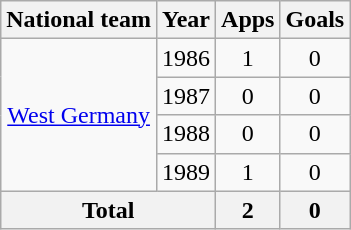<table class=wikitable style=text-align:center>
<tr>
<th>National team</th>
<th>Year</th>
<th>Apps</th>
<th>Goals</th>
</tr>
<tr>
<td rowspan=4><a href='#'>West Germany</a></td>
<td>1986</td>
<td>1</td>
<td>0</td>
</tr>
<tr>
<td>1987</td>
<td>0</td>
<td>0</td>
</tr>
<tr>
<td>1988</td>
<td>0</td>
<td>0</td>
</tr>
<tr>
<td>1989</td>
<td>1</td>
<td>0</td>
</tr>
<tr>
<th colspan=2>Total</th>
<th>2</th>
<th>0</th>
</tr>
</table>
